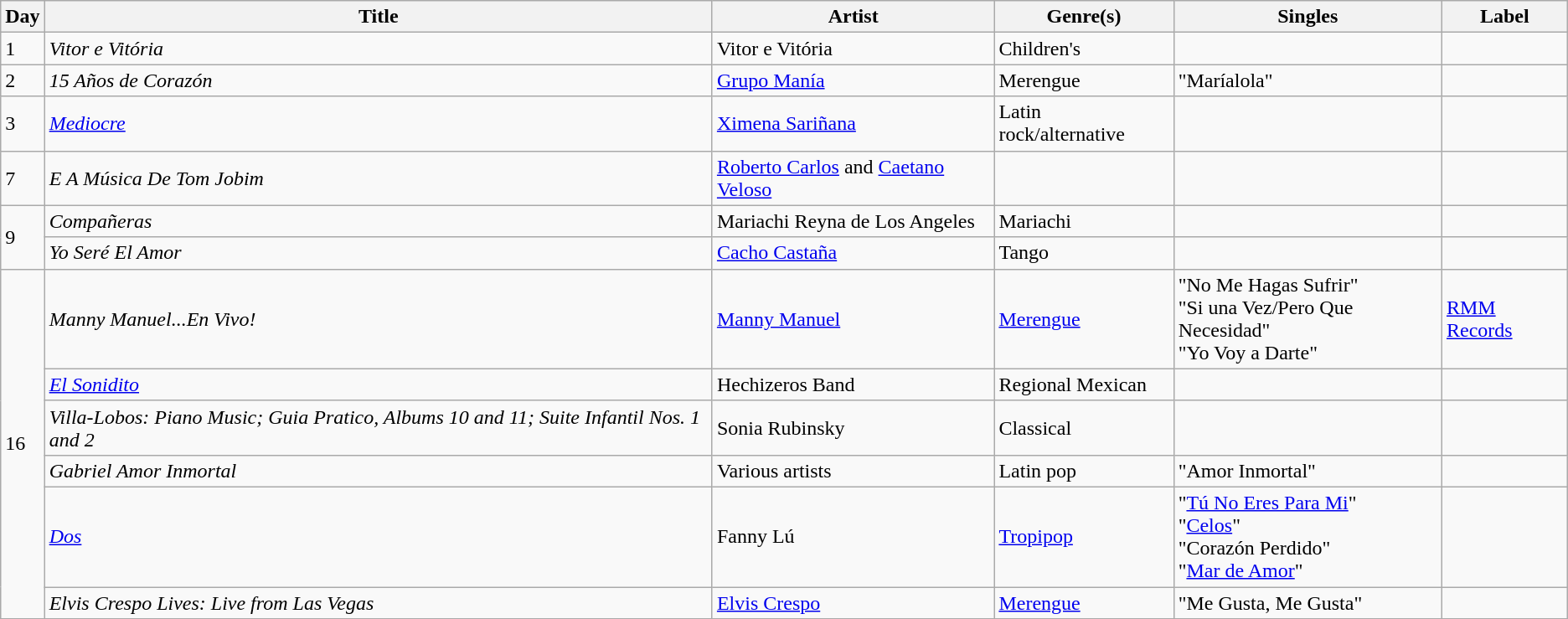<table class="wikitable sortable" style="text-align: left;">
<tr>
<th>Day</th>
<th>Title</th>
<th>Artist</th>
<th>Genre(s)</th>
<th>Singles</th>
<th>Label</th>
</tr>
<tr>
<td>1</td>
<td><em> Vitor e Vitória</em></td>
<td>Vitor e Vitória</td>
<td>Children's</td>
<td></td>
<td></td>
</tr>
<tr>
<td>2</td>
<td><em>15 Años de Corazón</em></td>
<td><a href='#'>Grupo Manía</a></td>
<td>Merengue</td>
<td>"Maríalola"</td>
<td></td>
</tr>
<tr>
<td>3</td>
<td><em><a href='#'>Mediocre</a></em></td>
<td><a href='#'>Ximena Sariñana</a></td>
<td>Latin rock/alternative</td>
<td></td>
<td></td>
</tr>
<tr>
<td>7</td>
<td><em>E A Música De Tom Jobim</em></td>
<td><a href='#'>Roberto Carlos</a> and <a href='#'>Caetano Veloso</a></td>
<td></td>
<td></td>
<td></td>
</tr>
<tr>
<td rowspan="2">9</td>
<td><em>Compañeras</em></td>
<td>Mariachi Reyna de Los Angeles</td>
<td>Mariachi</td>
<td></td>
<td></td>
</tr>
<tr>
<td><em>Yo Seré El Amor</em></td>
<td><a href='#'>Cacho Castaña</a></td>
<td>Tango</td>
<td></td>
<td></td>
</tr>
<tr>
<td rowspan="6">16</td>
<td><em>Manny Manuel...En Vivo!</em></td>
<td><a href='#'>Manny Manuel</a></td>
<td><a href='#'>Merengue</a></td>
<td>"No Me Hagas Sufrir"<br>"Si una Vez/Pero Que Necesidad"<br>"Yo Voy a Darte"</td>
<td><a href='#'>RMM Records</a></td>
</tr>
<tr>
<td><em><a href='#'>El Sonidito</a></em></td>
<td>Hechizeros Band</td>
<td>Regional Mexican</td>
<td></td>
<td></td>
</tr>
<tr>
<td><em>Villa-Lobos: Piano Music; Guia Pratico, Albums 10 and 11; Suite Infantil Nos. 1 and 2</em></td>
<td>Sonia Rubinsky</td>
<td>Classical</td>
<td></td>
<td></td>
</tr>
<tr>
<td><em>Gabriel Amor Inmortal</em></td>
<td>Various artists</td>
<td>Latin pop</td>
<td>"Amor Inmortal"</td>
<td></td>
</tr>
<tr>
<td><em><a href='#'>Dos</a></em></td>
<td>Fanny Lú</td>
<td><a href='#'>Tropipop</a></td>
<td>"<a href='#'>Tú No Eres Para Mi</a>"<br>"<a href='#'>Celos</a>"<br>"Corazón Perdido"<br>"<a href='#'>Mar de Amor</a>"</td>
<td></td>
</tr>
<tr>
<td><em>Elvis Crespo Lives: Live from Las Vegas</em></td>
<td><a href='#'>Elvis Crespo</a></td>
<td><a href='#'>Merengue</a></td>
<td>"Me Gusta, Me Gusta"</td>
<td></td>
</tr>
<tr>
</tr>
</table>
